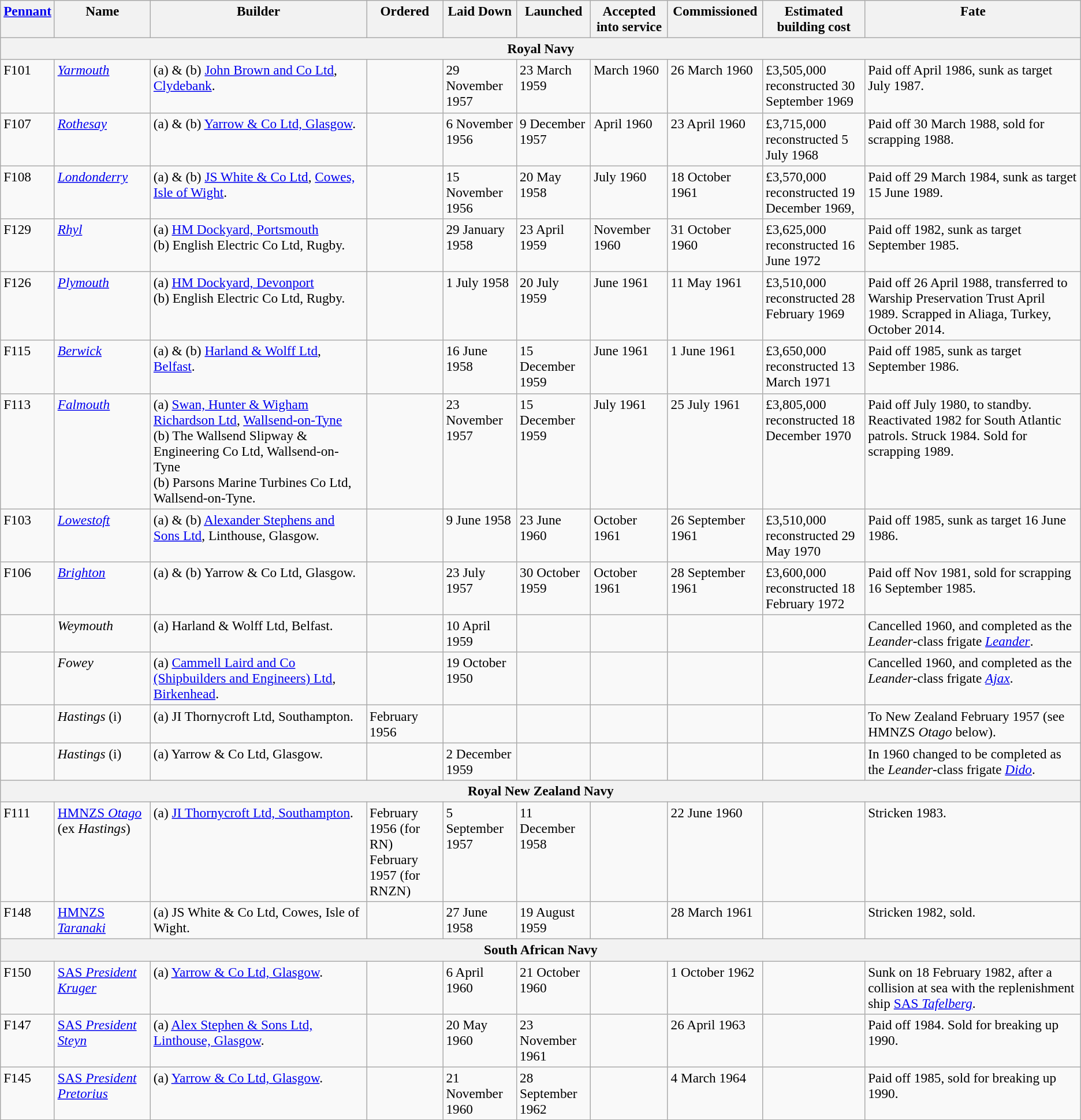<table class="wikitable" style="font-size:97%;">
<tr valign=top>
<th><a href='#'>Pennant</a></th>
<th>Name</th>
<th width="20%">Builder</th>
<th>Ordered</th>
<th>Laid Down</th>
<th>Launched</th>
<th>Accepted into service</th>
<th>Commissioned</th>
<th>Estimated building cost</th>
<th width="20%">Fate</th>
</tr>
<tr valign=top>
<th colspan=10>Royal Navy</th>
</tr>
<tr valign=top>
<td>F101</td>
<td><a href='#'><em>Yarmouth</em></a></td>
<td>(a) & (b) <a href='#'>John Brown and Co Ltd</a>, <a href='#'>Clydebank</a>.</td>
<td></td>
<td>29 November 1957 </td>
<td>23 March 1959 </td>
<td>March 1960 </td>
<td>26 March 1960 </td>
<td>£3,505,000 <br>reconstructed 30 September 1969 </td>
<td>Paid off April 1986, sunk as target July 1987.</td>
</tr>
<tr valign=top>
<td>F107</td>
<td><a href='#'><em>Rothesay</em></a></td>
<td>(a) & (b) <a href='#'>Yarrow & Co Ltd, Glasgow</a>.</td>
<td></td>
<td>6 November 1956 </td>
<td>9 December 1957 </td>
<td>April 1960 </td>
<td>23 April 1960 </td>
<td>£3,715,000 <br>reconstructed 5 July 1968 </td>
<td>Paid off 30 March 1988, sold for scrapping 1988.</td>
</tr>
<tr valign=top>
<td>F108</td>
<td><a href='#'><em>Londonderry</em></a></td>
<td>(a) & (b) <a href='#'>JS White & Co Ltd</a>, <a href='#'>Cowes, Isle of Wight</a>.</td>
<td></td>
<td>15 November 1956 </td>
<td>20 May 1958 </td>
<td>July 1960 </td>
<td>18 October 1961 </td>
<td>£3,570,000 <br>reconstructed 19 December 1969,</td>
<td>Paid off 29 March 1984, sunk as target 15 June 1989.</td>
</tr>
<tr valign=top>
<td>F129</td>
<td><a href='#'><em>Rhyl</em></a></td>
<td>(a) <a href='#'>HM Dockyard, Portsmouth</a><br>(b) English Electric Co Ltd, Rugby.</td>
<td></td>
<td>29 January 1958 </td>
<td>23 April 1959 </td>
<td>November 1960 </td>
<td>31 October 1960 </td>
<td>£3,625,000 <br>reconstructed 16 June 1972 </td>
<td>Paid off 1982, sunk as target September 1985.</td>
</tr>
<tr valign=top>
<td>F126</td>
<td><a href='#'><em>Plymouth</em></a></td>
<td>(a) <a href='#'>HM Dockyard, Devonport</a><br>(b) English Electric Co Ltd, Rugby.</td>
<td></td>
<td>1 July 1958 </td>
<td>20 July 1959 </td>
<td>June 1961 </td>
<td>11 May 1961 </td>
<td>£3,510,000 <br>reconstructed 28 February 1969 </td>
<td>Paid off 26 April 1988, transferred to Warship Preservation Trust April 1989. Scrapped in Aliaga, Turkey, October 2014.</td>
</tr>
<tr valign=top>
<td>F115</td>
<td><a href='#'><em>Berwick</em></a></td>
<td>(a) & (b) <a href='#'>Harland & Wolff Ltd</a>, <a href='#'>Belfast</a>.</td>
<td></td>
<td>16 June 1958 </td>
<td>15 December 1959 </td>
<td>June 1961 </td>
<td>1 June 1961 </td>
<td>£3,650,000 <br>reconstructed 13 March 1971</td>
<td>Paid off 1985, sunk as target September 1986.</td>
</tr>
<tr valign=top>
<td>F113</td>
<td><a href='#'><em>Falmouth</em></a></td>
<td>(a) <a href='#'>Swan, Hunter & Wigham Richardson Ltd</a>, <a href='#'>Wallsend-on-Tyne</a> <br>(b) The Wallsend Slipway & Engineering Co Ltd, Wallsend-on-Tyne<br>(b) Parsons Marine Turbines Co Ltd, Wallsend-on-Tyne.</td>
<td></td>
<td>23 November 1957 </td>
<td>15 December 1959 </td>
<td>July 1961 </td>
<td>25 July 1961 </td>
<td>£3,805,000 <br>reconstructed  18 December 1970 </td>
<td>Paid off July 1980, to standby. Reactivated 1982 for South Atlantic patrols. Struck 1984. Sold for scrapping 1989.</td>
</tr>
<tr valign=top>
<td>F103</td>
<td><a href='#'><em>Lowestoft</em></a></td>
<td>(a) & (b) <a href='#'>Alexander Stephens and Sons Ltd</a>, Linthouse, Glasgow.</td>
<td></td>
<td>9 June 1958 </td>
<td>23 June 1960 </td>
<td>October 1961 </td>
<td>26 September 1961 </td>
<td>£3,510,000 <br>reconstructed 29 May 1970 </td>
<td>Paid off 1985, sunk as target 16 June 1986.</td>
</tr>
<tr valign=top>
<td>F106</td>
<td><a href='#'><em>Brighton</em></a></td>
<td>(a) & (b) Yarrow & Co Ltd, Glasgow.</td>
<td></td>
<td>23 July 1957 </td>
<td>30 October 1959 </td>
<td>October 1961 </td>
<td>28 September 1961 </td>
<td>£3,600,000 <br>reconstructed 18 February 1972 </td>
<td>Paid off Nov 1981, sold for scrapping 16 September 1985.</td>
</tr>
<tr valign=top>
<td></td>
<td><em>Weymouth</em></td>
<td>(a) Harland & Wolff Ltd, Belfast.</td>
<td></td>
<td>10 April 1959 </td>
<td></td>
<td></td>
<td></td>
<td></td>
<td>Cancelled 1960, and completed as the <em>Leander</em>-class frigate <a href='#'><em>Leander</em></a>.</td>
</tr>
<tr valign=top>
<td></td>
<td><em>Fowey</em></td>
<td>(a) <a href='#'>Cammell Laird and Co (Shipbuilders and Engineers) Ltd</a>, <a href='#'>Birkenhead</a>.</td>
<td></td>
<td>19 October 1950 </td>
<td></td>
<td></td>
<td></td>
<td></td>
<td>Cancelled 1960, and completed as the <em>Leander</em>-class frigate <a href='#'><em>Ajax</em></a>.</td>
</tr>
<tr valign=top>
<td></td>
<td><em>Hastings</em> (i)</td>
<td>(a) JI Thornycroft Ltd, Southampton.</td>
<td>February 1956 </td>
<td></td>
<td></td>
<td></td>
<td></td>
<td></td>
<td>To New Zealand February 1957 (see HMNZS <em>Otago</em> below).</td>
</tr>
<tr valign=top>
<td></td>
<td><em>Hastings</em> (i)</td>
<td>(a) Yarrow & Co Ltd, Glasgow.</td>
<td></td>
<td>2 December 1959 </td>
<td></td>
<td></td>
<td></td>
<td></td>
<td>In 1960 changed to be completed as the <em>Leander</em>-class frigate <a href='#'><em>Dido</em></a>.</td>
</tr>
<tr valign=top>
<th colspan=10>Royal New Zealand Navy</th>
</tr>
<tr valign=top>
<td>F111</td>
<td><a href='#'>HMNZS <em>Otago</em></a> (ex <em>Hastings</em>)</td>
<td>(a) <a href='#'>JI Thornycroft Ltd, Southampton</a>.</td>
<td>February 1956 (for RN)<br> February 1957 (for RNZN) </td>
<td>5 September 1957 </td>
<td>11 December 1958 </td>
<td></td>
<td>22 June 1960 </td>
<td></td>
<td>Stricken 1983.</td>
</tr>
<tr valign=top>
<td>F148</td>
<td><a href='#'>HMNZS <em>Taranaki</em></a></td>
<td>(a) JS White & Co Ltd, Cowes, Isle of Wight.</td>
<td></td>
<td>27 June 1958 </td>
<td>19 August 1959 </td>
<td></td>
<td>28 March 1961 </td>
<td></td>
<td>Stricken 1982, sold.</td>
</tr>
<tr valign=top>
<th colspan=10>South African Navy</th>
</tr>
<tr valign=top>
<td>F150</td>
<td><a href='#'>SAS <em>President Kruger</em></a></td>
<td>(a) <a href='#'>Yarrow & Co Ltd, Glasgow</a>.</td>
<td></td>
<td>6 April 1960 </td>
<td>21 October 1960 </td>
<td></td>
<td>1 October 1962 </td>
<td></td>
<td>Sunk on 18 February 1982, after a collision at sea with the replenishment ship <a href='#'>SAS <em>Tafelberg</em></a>.</td>
</tr>
<tr valign=top>
<td>F147</td>
<td><a href='#'>SAS <em>President Steyn</em></a></td>
<td>(a) <a href='#'>Alex Stephen & Sons Ltd, Linthouse, Glasgow</a>.</td>
<td></td>
<td>20 May 1960 </td>
<td>23 November 1961 </td>
<td></td>
<td>26 April 1963 </td>
<td></td>
<td>Paid off 1984. Sold for breaking up 1990.</td>
</tr>
<tr valign=top>
<td>F145</td>
<td><a href='#'>SAS <em>President Pretorius</em></a></td>
<td>(a) <a href='#'>Yarrow & Co Ltd, Glasgow</a>.</td>
<td></td>
<td>21 November 1960 </td>
<td>28 September 1962 </td>
<td></td>
<td>4 March 1964 </td>
<td></td>
<td>Paid off 1985, sold for breaking up 1990.</td>
</tr>
<tr>
</tr>
</table>
